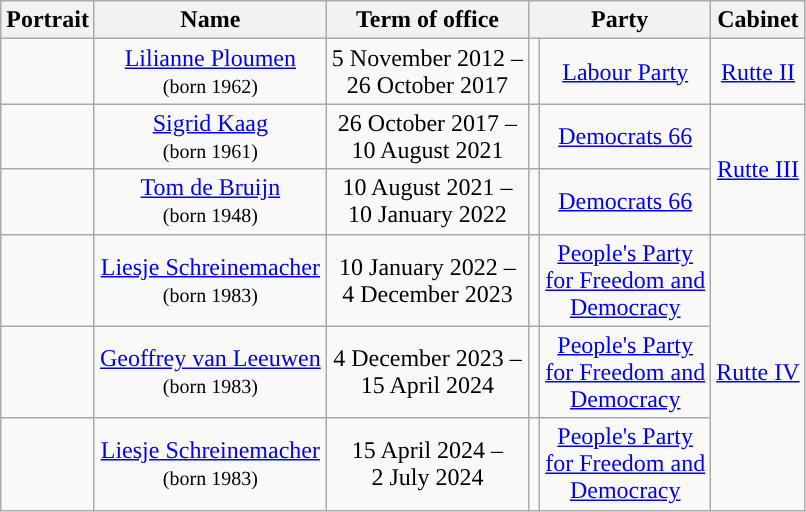<table class="wikitable" style="text-align:center">
<tr>
<th>Portrait</th>
<th>Name<br></th>
<th>Term of office</th>
<th colspan=2>Party</th>
<th>Cabinet</th>
</tr>
<tr>
<td></td>
<td><a href='#'>Lilianne Ploumen</a> <br> <small>(born 1962)</small></td>
<td>5 November 2012 – <br> 26 October 2017</td>
<td style="background:"></td>
<td><a href='#'>Labour Party</a></td>
<td><a href='#'>Rutte II</a></td>
</tr>
<tr>
<td></td>
<td><a href='#'>Sigrid Kaag</a> <br> <small>(born 1961)</small></td>
<td>26 October 2017 – <br> 10 August 2021 <br>  </td>
<td style="background:"></td>
<td><a href='#'>Democrats 66</a></td>
<td rowspan=2><a href='#'>Rutte III</a></td>
</tr>
<tr>
<td></td>
<td><a href='#'>Tom de Bruijn</a> <br> <small>(born 1948)</small></td>
<td>10 August 2021 – <br> 10 January 2022</td>
<td style="background:"></td>
<td><a href='#'>Democrats 66</a></td>
</tr>
<tr>
<td></td>
<td><a href='#'>Liesje Schreinemacher</a> <br> <small>(born 1983)</small></td>
<td>10 January 2022 – <br> 4 December 2023</td>
<td style="background:"></td>
<td><a href='#'>People's Party <br> for Freedom and <br> Democracy</a></td>
<td rowspan=3><a href='#'>Rutte IV</a></td>
</tr>
<tr>
<td></td>
<td><a href='#'>Geoffrey van Leeuwen</a> <br> <small>(born 1983)</small></td>
<td>4 December 2023 – <br> 15 April 2024 <br> </td>
<td style="background:"></td>
<td><a href='#'>People's Party <br> for Freedom and <br> Democracy</a></td>
</tr>
<tr>
<td></td>
<td><a href='#'>Liesje Schreinemacher</a> <br> <small>(born 1983)</small></td>
<td>15 April 2024 – <br> 2 July 2024</td>
<td style="background:"></td>
<td><a href='#'>People's Party <br> for Freedom and <br> Democracy</a></td>
</tr>
</table>
